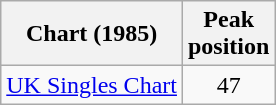<table class="wikitable">
<tr>
<th align="left">Chart (1985)</th>
<th align="left">Peak<br>position</th>
</tr>
<tr>
<td align="left"><a href='#'>UK Singles Chart</a></td>
<td style="text-align:center;">47</td>
</tr>
</table>
